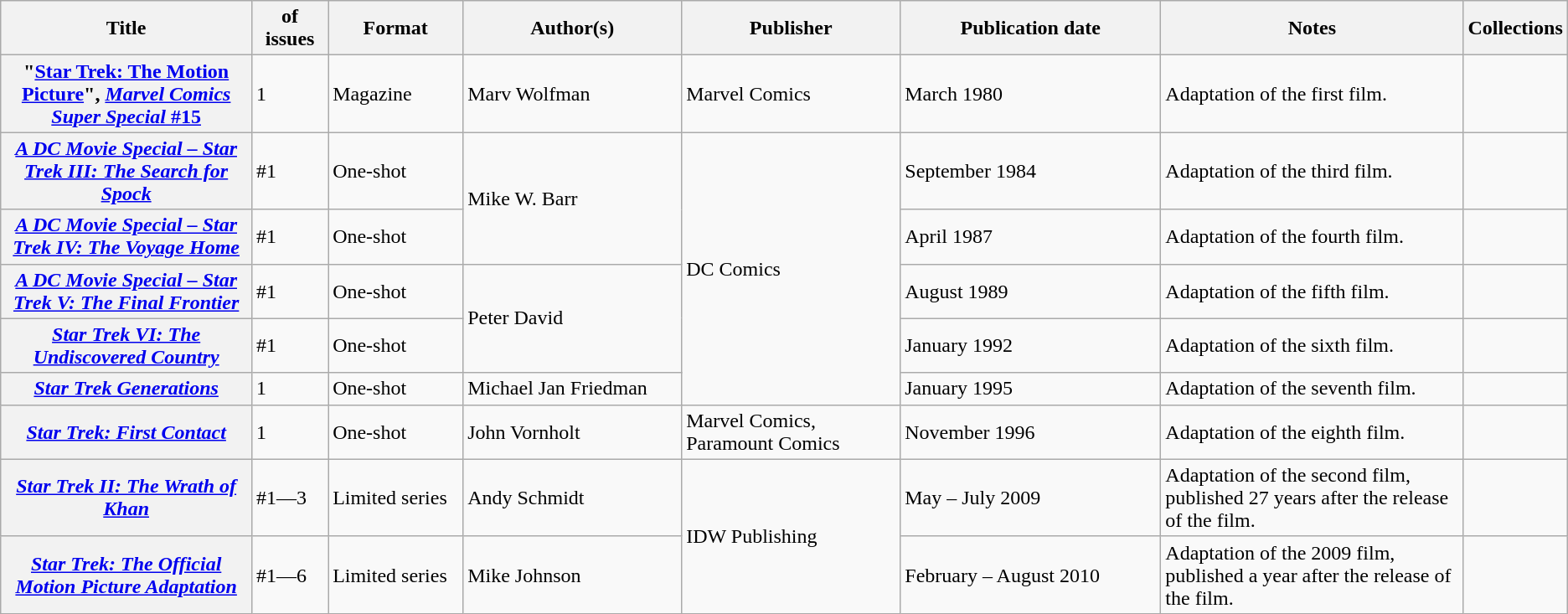<table class="wikitable">
<tr>
<th>Title</th>
<th style="width:40pt"> of issues</th>
<th style="width:75pt">Format</th>
<th style="width:125pt">Author(s)</th>
<th style="width:125pt">Publisher</th>
<th style="width:150pt">Publication date</th>
<th style="width:175pt">Notes</th>
<th>Collections</th>
</tr>
<tr>
<th>"<a href='#'>Star Trek: The Motion Picture</a>", <a href='#'><em>Marvel Comics Super Special</em> #15</a></th>
<td>1</td>
<td>Magazine</td>
<td>Marv Wolfman</td>
<td>Marvel Comics</td>
<td>March 1980</td>
<td>Adaptation of the first film.</td>
<td></td>
</tr>
<tr>
<th><em><a href='#'>A DC Movie Special – Star Trek III: The Search for Spock</a></em></th>
<td>#1</td>
<td>One-shot</td>
<td rowspan="2">Mike W. Barr</td>
<td rowspan="5">DC Comics</td>
<td>September 1984</td>
<td>Adaptation of the third film.</td>
<td></td>
</tr>
<tr>
<th><em><a href='#'>A DC Movie Special – Star Trek IV: The Voyage Home</a></em></th>
<td>#1</td>
<td>One-shot</td>
<td>April 1987</td>
<td>Adaptation of the fourth film.</td>
<td></td>
</tr>
<tr>
<th><em><a href='#'>A DC Movie Special – Star Trek V: The Final Frontier</a></em></th>
<td>#1</td>
<td>One-shot</td>
<td rowspan="2">Peter David</td>
<td>August 1989</td>
<td>Adaptation of the fifth film.</td>
<td></td>
</tr>
<tr>
<th><em><a href='#'>Star Trek VI: The Undiscovered Country</a></em></th>
<td>#1</td>
<td>One-shot</td>
<td>January 1992</td>
<td>Adaptation of the sixth film.</td>
<td></td>
</tr>
<tr>
<th><em><a href='#'>Star Trek Generations</a></em></th>
<td>1</td>
<td>One-shot</td>
<td>Michael Jan Friedman</td>
<td>January 1995</td>
<td>Adaptation of the seventh film.</td>
<td></td>
</tr>
<tr>
<th><em><a href='#'>Star Trek: First Contact</a></em></th>
<td>1</td>
<td>One-shot</td>
<td>John Vornholt</td>
<td>Marvel Comics, Paramount Comics</td>
<td>November 1996</td>
<td>Adaptation of the eighth film.</td>
<td></td>
</tr>
<tr>
<th><em><a href='#'>Star Trek II: The Wrath of Khan</a></em></th>
<td>#1—3</td>
<td>Limited series</td>
<td>Andy Schmidt</td>
<td rowspan="2">IDW Publishing</td>
<td>May – July 2009</td>
<td>Adaptation of the second film, published 27 years after the release of the film.</td>
<td></td>
</tr>
<tr>
<th><em><a href='#'>Star Trek: The Official Motion Picture Adaptation</a></em></th>
<td>#1—6</td>
<td>Limited series</td>
<td>Mike Johnson</td>
<td>February – August 2010</td>
<td>Adaptation of the 2009 film, published a year after the release of the film.</td>
<td></td>
</tr>
</table>
